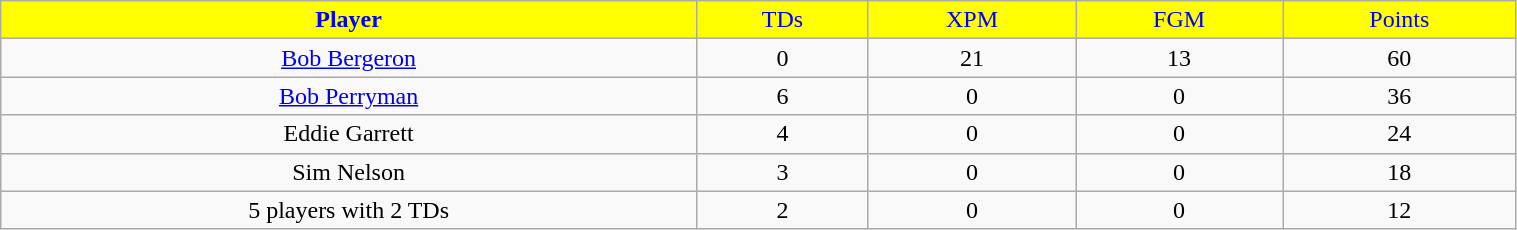<table class="wikitable" width="80%">
<tr align="center"  style="background:yellow;color:blue;">
<td><strong>Player</strong></td>
<td>TDs</td>
<td>XPM</td>
<td>FGM</td>
<td>Points</td>
</tr>
<tr align="center" bgcolor="">
<td><a href='#'>Bob Bergeron</a></td>
<td>0</td>
<td>21</td>
<td>13</td>
<td>60</td>
</tr>
<tr align="center" bgcolor="">
<td><a href='#'>Bob Perryman</a></td>
<td>6</td>
<td>0</td>
<td>0</td>
<td>36</td>
</tr>
<tr align="center" bgcolor="">
<td>Eddie Garrett</td>
<td>4</td>
<td>0</td>
<td>0</td>
<td>24</td>
</tr>
<tr align="center" bgcolor="">
<td>Sim Nelson</td>
<td>3</td>
<td>0</td>
<td>0</td>
<td>18</td>
</tr>
<tr align="center" bgcolor="">
<td>5 players with 2 TDs</td>
<td>2</td>
<td>0</td>
<td>0</td>
<td>12</td>
</tr>
</table>
